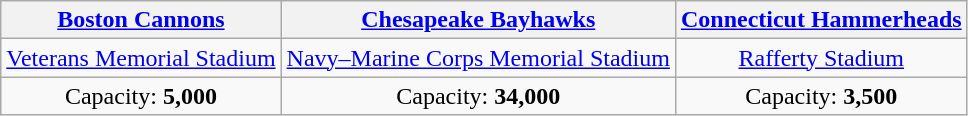<table class="wikitable" style="text-align:center">
<tr>
<th><a href='#'>Boston Cannons</a></th>
<th><a href='#'>Chesapeake Bayhawks</a></th>
<th><a href='#'>Connecticut Hammerheads</a></th>
</tr>
<tr>
<td><a href='#'>Veterans Memorial Stadium</a></td>
<td><a href='#'>Navy–Marine Corps Memorial Stadium</a></td>
<td><a href='#'>Rafferty Stadium</a></td>
</tr>
<tr>
<td>Capacity: <strong>5,000</strong></td>
<td>Capacity: <strong>34,000</strong></td>
<td>Capacity: <strong>3,500</strong></td>
</tr>
</table>
